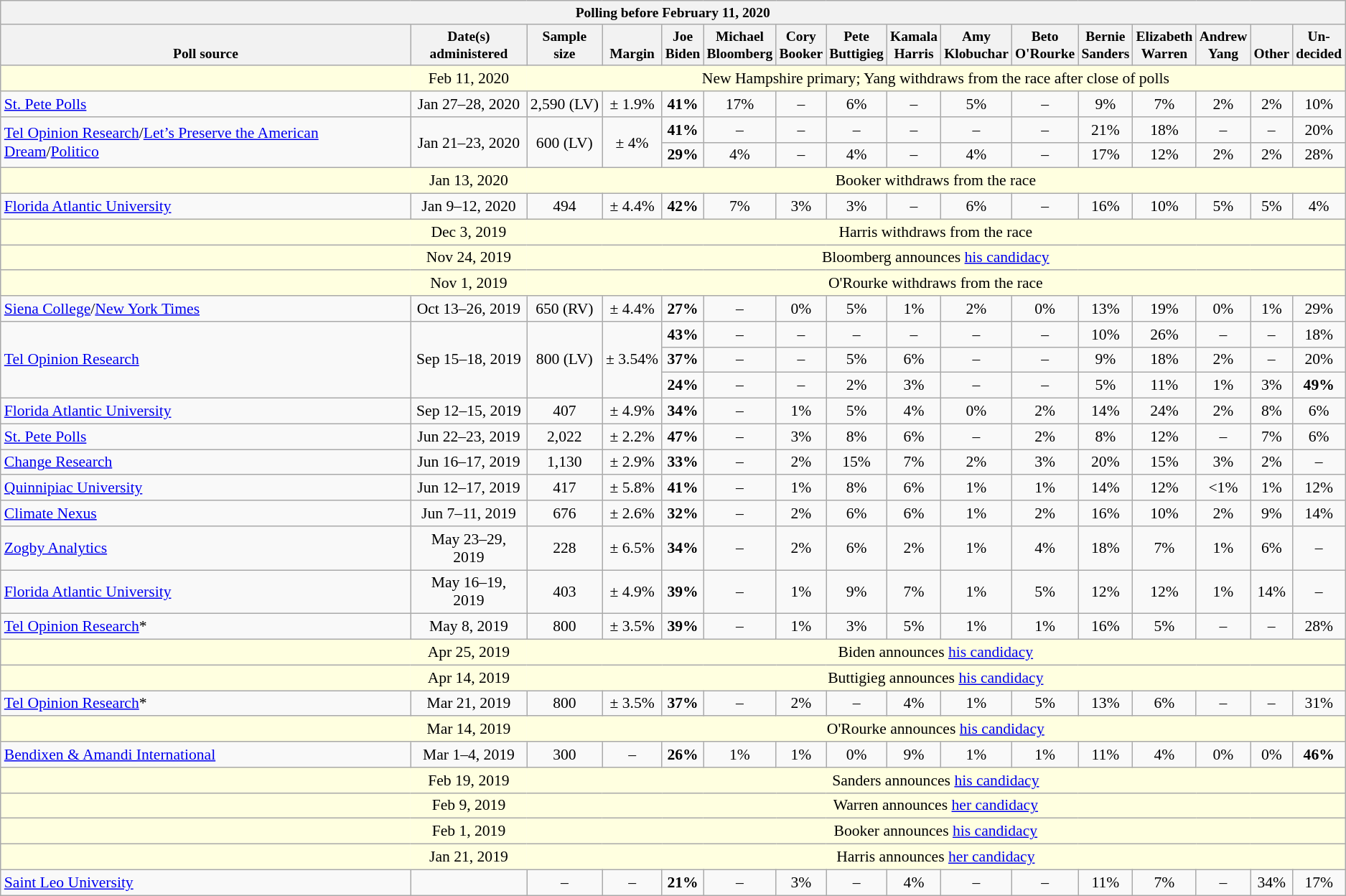<table class="wikitable mw-collapsible mw-collapsed" style="font-size:90%;text-align:center;">
<tr valign=bottom style="font-size:90%;">
<th colspan="16">Polling before February 11, 2020</th>
</tr>
<tr valign=bottom style="font-size:90%;">
<th>Poll source</th>
<th>Date(s)<br>administered</th>
<th>Sample<br>size</th>
<th>Margin<br></th>
<th>Joe<br>Biden</th>
<th>Michael<br>Bloomberg</th>
<th>Cory<br>Booker</th>
<th>Pete<br>Buttigieg</th>
<th>Kamala<br>Harris</th>
<th>Amy<br>Klobuchar</th>
<th>Beto<br>O'Rourke</th>
<th>Bernie<br>Sanders</th>
<th>Elizabeth<br>Warren</th>
<th>Andrew<br>Yang</th>
<th>Other</th>
<th>Un-<br>decided</th>
</tr>
<tr style="background:lightyellow;">
<td style="border-right-style:hidden;"></td>
<td style="border-right-style:hidden;">Feb 11, 2020</td>
<td colspan="14">New Hampshire primary; Yang withdraws from the race after close of polls</td>
</tr>
<tr>
<td style="text-align:left;"><a href='#'>St. Pete Polls</a></td>
<td>Jan 27–28, 2020</td>
<td>2,590 (LV)</td>
<td>± 1.9%</td>
<td><strong>41%</strong></td>
<td>17%</td>
<td>–</td>
<td>6%</td>
<td>–</td>
<td>5%</td>
<td>–</td>
<td>9%</td>
<td>7%</td>
<td>2%</td>
<td>2%</td>
<td>10%</td>
</tr>
<tr>
<td rowspan=2 style="text-align:left;"><a href='#'>Tel Opinion Research</a>/<a href='#'>Let’s Preserve the American Dream</a>/<a href='#'>Politico</a></td>
<td rowspan=2>Jan 21–23, 2020</td>
<td rowspan=2>600 (LV)</td>
<td rowspan=2>± 4%</td>
<td><strong>41%</strong></td>
<td>–</td>
<td>–</td>
<td>–</td>
<td>–</td>
<td>–</td>
<td>–</td>
<td>21%</td>
<td>18%</td>
<td>–</td>
<td>–</td>
<td>20%</td>
</tr>
<tr>
<td><strong>29%</strong></td>
<td>4%</td>
<td>–</td>
<td>4%</td>
<td>–</td>
<td>4%</td>
<td>–</td>
<td>17%</td>
<td>12%</td>
<td>2%</td>
<td>2%</td>
<td>28%</td>
</tr>
<tr style="background:lightyellow;">
<td style="border-right-style:hidden;"></td>
<td style="border-right-style:hidden;">Jan 13, 2020</td>
<td colspan="14">Booker withdraws from the race</td>
</tr>
<tr>
<td style="text-align:left;"><a href='#'>Florida Atlantic University</a></td>
<td>Jan 9–12, 2020</td>
<td>494</td>
<td>± 4.4%</td>
<td><strong>42%</strong></td>
<td>7%</td>
<td>3%</td>
<td>3%</td>
<td>–</td>
<td>6%</td>
<td>–</td>
<td>16%</td>
<td>10%</td>
<td>5%</td>
<td>5%</td>
<td>4%</td>
</tr>
<tr style="background:lightyellow;">
<td style="border-right-style:hidden;"></td>
<td style="border-right-style:hidden;">Dec 3, 2019</td>
<td colspan="14">Harris withdraws from the race</td>
</tr>
<tr style="background:lightyellow;">
<td style="border-right-style:hidden;"></td>
<td style="border-right-style:hidden;">Nov 24, 2019</td>
<td colspan="14">Bloomberg announces <a href='#'>his candidacy</a></td>
</tr>
<tr style="background:lightyellow;">
<td style="border-right-style:hidden;"></td>
<td style="border-right-style:hidden;">Nov 1, 2019</td>
<td colspan="14">O'Rourke withdraws from the race</td>
</tr>
<tr>
<td style="text-align:left;"><a href='#'>Siena College</a>/<a href='#'>New York Times</a></td>
<td>Oct 13–26, 2019</td>
<td>650 (RV)</td>
<td>± 4.4%</td>
<td><strong>27%</strong></td>
<td>–</td>
<td>0%</td>
<td>5%</td>
<td>1%</td>
<td>2%</td>
<td>0%</td>
<td>13%</td>
<td>19%</td>
<td>0%</td>
<td>1%</td>
<td>29%</td>
</tr>
<tr>
<td rowspan="3" style="text-align:left;"><a href='#'>Tel Opinion Research</a></td>
<td rowspan=3>Sep 15–18, 2019</td>
<td rowspan=3>800 (LV)</td>
<td rowspan=3>± 3.54%</td>
<td><strong>43%</strong></td>
<td>–</td>
<td>–</td>
<td>–</td>
<td>–</td>
<td>–</td>
<td>–</td>
<td>10%</td>
<td>26%</td>
<td>–</td>
<td>–</td>
<td>18%</td>
</tr>
<tr>
<td><strong>37%</strong></td>
<td>–</td>
<td>–</td>
<td>5%</td>
<td>6%</td>
<td>–</td>
<td>–</td>
<td>9%</td>
<td>18%</td>
<td>2%</td>
<td>–</td>
<td>20%</td>
</tr>
<tr>
<td><strong>24%</strong></td>
<td>–</td>
<td>–</td>
<td>2%</td>
<td>3%</td>
<td>–</td>
<td>–</td>
<td>5%</td>
<td>11%</td>
<td>1%</td>
<td>3%</td>
<td><strong>49%</strong></td>
</tr>
<tr>
<td style="text-align:left;"><a href='#'>Florida Atlantic University</a></td>
<td>Sep 12–15, 2019</td>
<td>407</td>
<td>± 4.9%</td>
<td><strong>34%</strong></td>
<td>–</td>
<td>1%</td>
<td>5%</td>
<td>4%</td>
<td>0%</td>
<td>2%</td>
<td>14%</td>
<td>24%</td>
<td>2%</td>
<td>8%</td>
<td>6%</td>
</tr>
<tr>
<td style="text-align:left;"><a href='#'>St. Pete Polls</a></td>
<td>Jun 22–23, 2019</td>
<td>2,022</td>
<td>± 2.2%</td>
<td><strong>47%</strong></td>
<td>–</td>
<td>3%</td>
<td>8%</td>
<td>6%</td>
<td>–</td>
<td>2%</td>
<td>8%</td>
<td>12%</td>
<td>–</td>
<td>7%</td>
<td>6%</td>
</tr>
<tr>
<td style="text-align:left;"><a href='#'>Change Research</a></td>
<td>Jun 16–17, 2019</td>
<td>1,130</td>
<td>± 2.9%</td>
<td><strong>33%</strong></td>
<td>–</td>
<td>2%</td>
<td>15%</td>
<td>7%</td>
<td>2%</td>
<td>3%</td>
<td>20%</td>
<td>15%</td>
<td>3%</td>
<td>2%</td>
<td>–</td>
</tr>
<tr>
<td style="text-align:left;"><a href='#'>Quinnipiac University</a></td>
<td>Jun 12–17, 2019</td>
<td>417</td>
<td>± 5.8%</td>
<td><strong>41%</strong></td>
<td>–</td>
<td>1%</td>
<td>8%</td>
<td>6%</td>
<td>1%</td>
<td>1%</td>
<td>14%</td>
<td>12%</td>
<td><1%</td>
<td>1%</td>
<td>12%</td>
</tr>
<tr>
<td style="text-align:left;"><a href='#'>Climate Nexus</a></td>
<td>Jun 7–11, 2019</td>
<td>676</td>
<td>± 2.6%</td>
<td><strong>32%</strong></td>
<td>–</td>
<td>2%</td>
<td>6%</td>
<td>6%</td>
<td>1%</td>
<td>2%</td>
<td>16%</td>
<td>10%</td>
<td>2%</td>
<td>9%</td>
<td>14%</td>
</tr>
<tr>
<td style="text-align:left;"><a href='#'>Zogby Analytics</a></td>
<td>May 23–29, 2019</td>
<td>228</td>
<td>± 6.5%</td>
<td><strong>34%</strong></td>
<td>–</td>
<td>2%</td>
<td>6%</td>
<td>2%</td>
<td>1%</td>
<td>4%</td>
<td>18%</td>
<td>7%</td>
<td>1%</td>
<td>6%</td>
<td>–</td>
</tr>
<tr>
<td style="text-align:left;"><a href='#'>Florida Atlantic University</a></td>
<td>May 16–19, 2019</td>
<td>403</td>
<td>± 4.9%</td>
<td><strong>39%</strong></td>
<td>–</td>
<td>1%</td>
<td>9%</td>
<td>7%</td>
<td>1%</td>
<td>5%</td>
<td>12%</td>
<td>12%</td>
<td>1%</td>
<td>14%</td>
<td>–</td>
</tr>
<tr>
<td style="text-align:left;"><a href='#'>Tel Opinion Research</a>*</td>
<td>May 8, 2019</td>
<td>800</td>
<td>± 3.5%</td>
<td><strong>39%</strong></td>
<td>–</td>
<td>1%</td>
<td>3%</td>
<td>5%</td>
<td>1%</td>
<td>1%</td>
<td>16%</td>
<td>5%</td>
<td>–</td>
<td>–</td>
<td>28%</td>
</tr>
<tr style="background:lightyellow;">
<td style="border-right-style:hidden;"></td>
<td style="border-right-style:hidden;">Apr 25, 2019</td>
<td colspan="14">Biden announces <a href='#'>his candidacy</a></td>
</tr>
<tr style="background:lightyellow;">
<td style="border-right-style:hidden;"></td>
<td style="border-right-style:hidden;">Apr 14, 2019</td>
<td colspan="14">Buttigieg announces <a href='#'>his candidacy</a></td>
</tr>
<tr>
<td style="text-align:left;"><a href='#'>Tel Opinion Research</a>*</td>
<td>Mar 21, 2019</td>
<td>800</td>
<td>± 3.5%</td>
<td><strong>37%</strong></td>
<td>–</td>
<td>2%</td>
<td>–</td>
<td>4%</td>
<td>1%</td>
<td>5%</td>
<td>13%</td>
<td>6%</td>
<td>–</td>
<td>–</td>
<td>31%</td>
</tr>
<tr style="background:lightyellow;">
<td style="border-right-style:hidden;"></td>
<td style="border-right-style:hidden;">Mar 14, 2019</td>
<td colspan="14">O'Rourke announces <a href='#'>his candidacy</a></td>
</tr>
<tr>
<td style="text-align:left;"><a href='#'>Bendixen & Amandi International</a></td>
<td>Mar 1–4, 2019</td>
<td>300</td>
<td>–</td>
<td><strong>26%</strong></td>
<td>1%</td>
<td>1%</td>
<td>0%</td>
<td>9%</td>
<td>1%</td>
<td>1%</td>
<td>11%</td>
<td>4%</td>
<td>0%</td>
<td>0%</td>
<td><strong>46%</strong></td>
</tr>
<tr style="background:lightyellow;">
<td style="border-right-style:hidden;"></td>
<td style="border-right-style:hidden;">Feb 19, 2019</td>
<td colspan="14">Sanders announces <a href='#'>his candidacy</a></td>
</tr>
<tr style="background:lightyellow;">
<td style="border-right-style:hidden;"></td>
<td style="border-right-style:hidden;">Feb 9, 2019</td>
<td colspan="14">Warren announces <a href='#'>her candidacy</a></td>
</tr>
<tr style="background:lightyellow;">
<td style="border-right-style:hidden;"></td>
<td style="border-right-style:hidden;">Feb 1, 2019</td>
<td colspan="14">Booker announces <a href='#'>his candidacy</a></td>
</tr>
<tr style="background:lightyellow;">
<td style="border-right-style:hidden;"></td>
<td style="border-right-style:hidden;">Jan 21, 2019</td>
<td colspan="14">Harris announces <a href='#'>her candidacy</a></td>
</tr>
<tr>
<td style="text-align:left;"><a href='#'>Saint Leo University</a></td>
<td></td>
<td>–</td>
<td>–</td>
<td><strong>21%</strong></td>
<td>–</td>
<td>3%</td>
<td>–</td>
<td>4%</td>
<td>–</td>
<td>–</td>
<td>11%</td>
<td>7%</td>
<td>–</td>
<td>34%</td>
<td>17%</td>
</tr>
</table>
